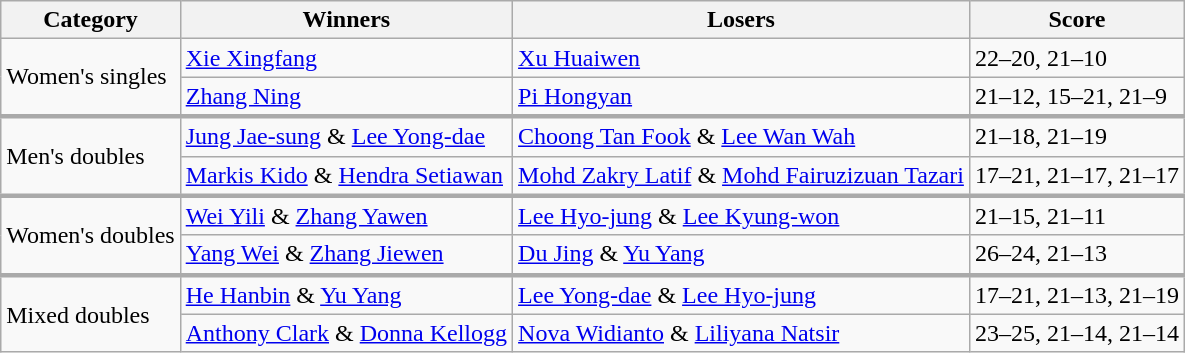<table class=wikitable>
<tr>
<th>Category</th>
<th>Winners</th>
<th>Losers</th>
<th>Score</th>
</tr>
<tr>
<td rowspan=2>Women's singles</td>
<td> <a href='#'>Xie Xingfang</a></td>
<td> <a href='#'>Xu Huaiwen</a></td>
<td>22–20, 21–10</td>
</tr>
<tr>
<td> <a href='#'>Zhang Ning</a></td>
<td> <a href='#'>Pi Hongyan</a></td>
<td>21–12, 15–21, 21–9</td>
</tr>
<tr style="border-top:3px solid #aaa">
<td rowspan=2>Men's doubles</td>
<td> <a href='#'>Jung Jae-sung</a> & <a href='#'>Lee Yong-dae</a></td>
<td> <a href='#'>Choong Tan Fook</a> & <a href='#'>Lee Wan Wah</a></td>
<td>21–18, 21–19</td>
</tr>
<tr>
<td> <a href='#'>Markis Kido</a> & <a href='#'>Hendra Setiawan</a></td>
<td> <a href='#'>Mohd Zakry Latif</a> & <a href='#'>Mohd Fairuzizuan Tazari</a></td>
<td>17–21, 21–17, 21–17</td>
</tr>
<tr style="border-top:3px solid #aaa">
<td rowspan=2>Women's doubles</td>
<td> <a href='#'>Wei Yili</a> & <a href='#'>Zhang Yawen</a></td>
<td> <a href='#'>Lee Hyo-jung</a> & <a href='#'>Lee Kyung-won</a></td>
<td>21–15, 21–11</td>
</tr>
<tr>
<td> <a href='#'>Yang Wei</a> & <a href='#'>Zhang Jiewen</a></td>
<td> <a href='#'>Du Jing</a> & <a href='#'>Yu Yang</a></td>
<td>26–24, 21–13</td>
</tr>
<tr style="border-top:3px solid #aaa">
<td rowspan=2>Mixed doubles</td>
<td> <a href='#'>He Hanbin</a> & <a href='#'>Yu Yang</a></td>
<td> <a href='#'>Lee Yong-dae</a> & <a href='#'>Lee Hyo-jung</a></td>
<td>17–21, 21–13, 21–19</td>
</tr>
<tr>
<td> <a href='#'>Anthony Clark</a> & <a href='#'>Donna Kellogg</a></td>
<td> <a href='#'>Nova Widianto</a> & <a href='#'>Liliyana Natsir</a></td>
<td>23–25, 21–14, 21–14</td>
</tr>
</table>
